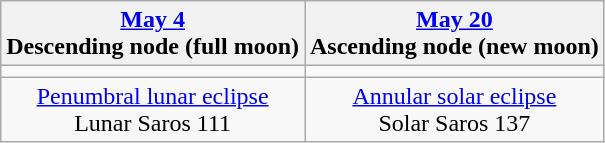<table class="wikitable">
<tr>
<th><a href='#'>May 4</a><br>Descending node (full moon)<br></th>
<th><a href='#'>May 20</a><br>Ascending node (new moon)<br></th>
</tr>
<tr>
<td></td>
<td></td>
</tr>
<tr align=center>
<td><a href='#'>Penumbral lunar eclipse</a><br>Lunar Saros 111</td>
<td><a href='#'>Annular solar eclipse</a><br>Solar Saros 137</td>
</tr>
</table>
